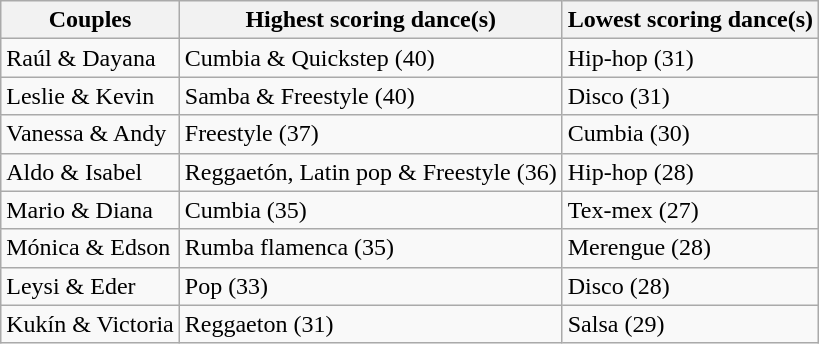<table class="wikitable">
<tr>
<th>Couples</th>
<th>Highest scoring dance(s)</th>
<th>Lowest scoring dance(s)</th>
</tr>
<tr>
<td>Raúl & Dayana</td>
<td>Cumbia & Quickstep (40)</td>
<td>Hip-hop (31)</td>
</tr>
<tr>
<td>Leslie & Kevin</td>
<td>Samba & Freestyle (40)</td>
<td>Disco (31)</td>
</tr>
<tr>
<td>Vanessa & Andy</td>
<td>Freestyle (37)</td>
<td>Cumbia (30)</td>
</tr>
<tr>
<td>Aldo & Isabel</td>
<td>Reggaetón, Latin pop & Freestyle (36)</td>
<td>Hip-hop (28)</td>
</tr>
<tr>
<td>Mario & Diana</td>
<td>Cumbia (35)</td>
<td>Tex-mex (27)</td>
</tr>
<tr>
<td>Mónica & Edson</td>
<td>Rumba flamenca (35)</td>
<td>Merengue (28)</td>
</tr>
<tr>
<td>Leysi & Eder</td>
<td>Pop (33)</td>
<td>Disco (28)</td>
</tr>
<tr>
<td>Kukín & Victoria</td>
<td>Reggaeton (31)</td>
<td>Salsa (29)</td>
</tr>
</table>
